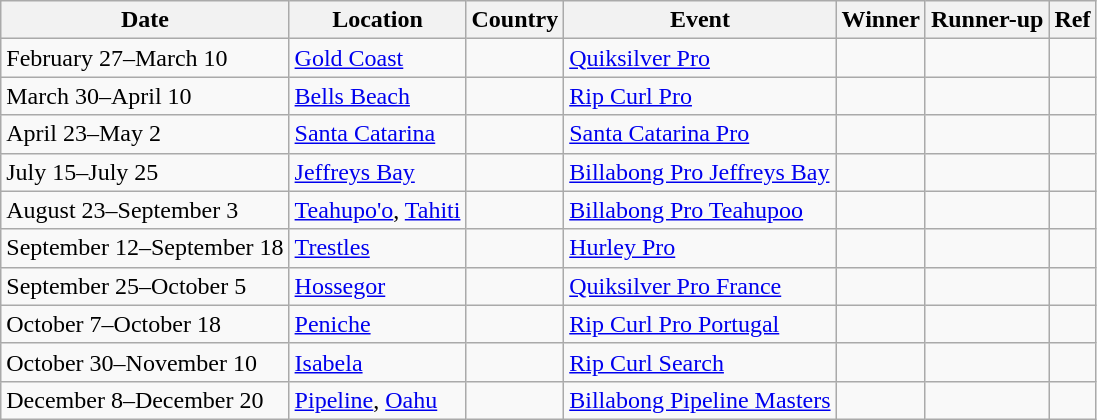<table class="wikitable">
<tr>
<th>Date</th>
<th>Location</th>
<th>Country</th>
<th>Event</th>
<th>Winner</th>
<th>Runner-up</th>
<th>Ref</th>
</tr>
<tr>
<td>February 27–March 10</td>
<td><a href='#'>Gold Coast</a></td>
<td></td>
<td><a href='#'>Quiksilver Pro</a></td>
<td></td>
<td></td>
<td></td>
</tr>
<tr>
<td>March 30–April 10</td>
<td><a href='#'>Bells Beach</a></td>
<td></td>
<td><a href='#'>Rip Curl Pro</a></td>
<td></td>
<td></td>
<td></td>
</tr>
<tr>
<td>April 23–May 2</td>
<td><a href='#'>Santa Catarina</a></td>
<td></td>
<td><a href='#'>Santa Catarina Pro</a></td>
<td></td>
<td></td>
<td></td>
</tr>
<tr>
<td>July 15–July 25</td>
<td><a href='#'>Jeffreys Bay</a></td>
<td></td>
<td><a href='#'>Billabong Pro Jeffreys Bay</a></td>
<td></td>
<td></td>
<td></td>
</tr>
<tr>
<td>August 23–September 3</td>
<td><a href='#'>Teahupo'o</a>, <a href='#'>Tahiti</a></td>
<td></td>
<td><a href='#'>Billabong Pro Teahupoo</a></td>
<td></td>
<td></td>
<td></td>
</tr>
<tr>
<td>September 12–September 18</td>
<td><a href='#'>Trestles</a></td>
<td></td>
<td><a href='#'>Hurley Pro</a></td>
<td></td>
<td></td>
<td></td>
</tr>
<tr>
<td>September 25–October 5</td>
<td><a href='#'>Hossegor</a></td>
<td></td>
<td><a href='#'>Quiksilver Pro France</a></td>
<td></td>
<td></td>
<td></td>
</tr>
<tr>
<td>October 7–October 18</td>
<td><a href='#'>Peniche</a></td>
<td></td>
<td><a href='#'>Rip Curl Pro Portugal</a></td>
<td></td>
<td></td>
<td></td>
</tr>
<tr>
<td>October 30–November 10</td>
<td><a href='#'>Isabela</a></td>
<td></td>
<td><a href='#'>Rip Curl Search</a></td>
<td></td>
<td></td>
<td></td>
</tr>
<tr>
<td>December 8–December 20</td>
<td><a href='#'>Pipeline</a>, <a href='#'>Oahu</a></td>
<td></td>
<td><a href='#'>Billabong Pipeline Masters</a></td>
<td></td>
<td></td>
<td></td>
</tr>
</table>
